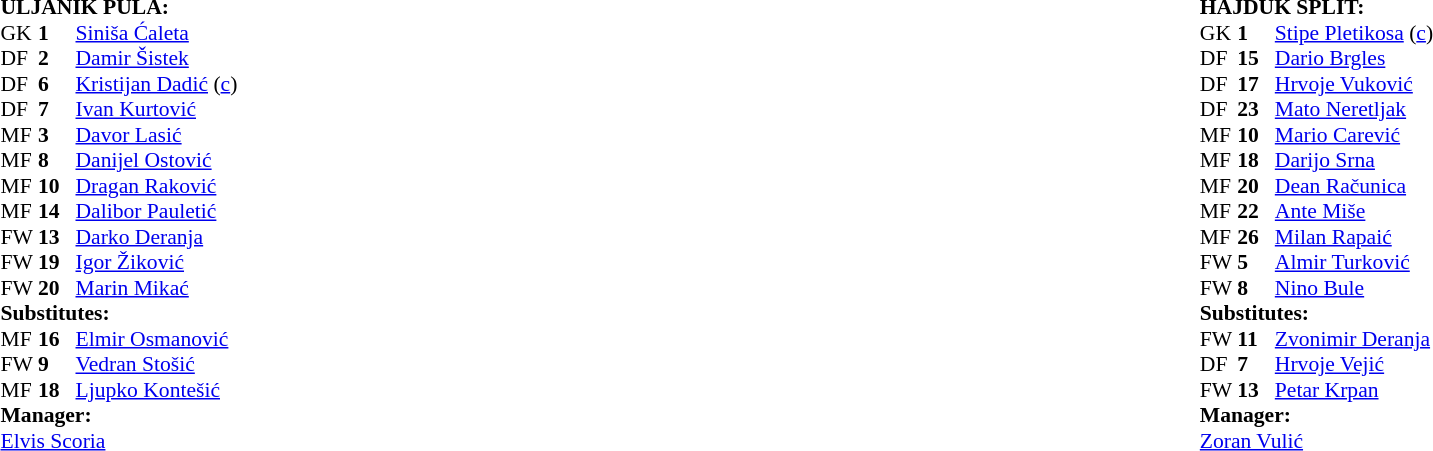<table width="100%">
<tr>
<td valign="top" width="40%"><br><table style="font-size: 90%" cellspacing="0" cellpadding="0">
<tr>
<td colspan="4"><strong>ULJANIK PULA:</strong></td>
</tr>
<tr>
<th width="25"></th>
<th width="25"></th>
<th width="135"></th>
<th width="35"></th>
</tr>
<tr>
<td>GK</td>
<td><strong>1</strong></td>
<td> <a href='#'>Siniša Ćaleta</a></td>
</tr>
<tr>
<td>DF</td>
<td><strong>2</strong></td>
<td> <a href='#'>Damir Šistek</a></td>
<td></td>
<td></td>
</tr>
<tr>
<td>DF</td>
<td><strong>6</strong></td>
<td> <a href='#'>Kristijan Dadić</a> (<a href='#'>c</a>)</td>
</tr>
<tr>
<td>DF</td>
<td><strong>7</strong></td>
<td> <a href='#'>Ivan Kurtović</a></td>
</tr>
<tr>
<td>MF</td>
<td><strong>3</strong></td>
<td> <a href='#'>Davor Lasić</a></td>
</tr>
<tr>
<td>MF</td>
<td><strong>8</strong></td>
<td> <a href='#'>Danijel Ostović</a></td>
<td></td>
</tr>
<tr>
<td>MF</td>
<td><strong>10</strong></td>
<td> <a href='#'>Dragan Raković</a></td>
<td></td>
<td></td>
</tr>
<tr>
<td>MF</td>
<td><strong>14</strong></td>
<td> <a href='#'>Dalibor Pauletić</a></td>
</tr>
<tr>
<td>FW</td>
<td><strong>13</strong></td>
<td> <a href='#'>Darko Deranja</a></td>
<td></td>
<td></td>
</tr>
<tr>
<td>FW</td>
<td><strong>19</strong></td>
<td> <a href='#'>Igor Žiković</a></td>
</tr>
<tr>
<td>FW</td>
<td><strong>20</strong></td>
<td> <a href='#'>Marin Mikać</a></td>
</tr>
<tr>
<td colspan=3><strong>Substitutes:</strong></td>
</tr>
<tr>
<td>MF</td>
<td><strong>16</strong></td>
<td> <a href='#'>Elmir Osmanović</a></td>
<td></td>
<td></td>
</tr>
<tr>
<td>FW</td>
<td><strong>9</strong></td>
<td> <a href='#'>Vedran Stošić</a></td>
<td></td>
<td></td>
</tr>
<tr>
<td>MF</td>
<td><strong>18</strong></td>
<td> <a href='#'>Ljupko Kontešić</a></td>
<td></td>
<td></td>
</tr>
<tr>
<td colspan=3><strong>Manager:</strong></td>
</tr>
<tr>
<td colspan="3"> <a href='#'>Elvis Scoria</a></td>
</tr>
</table>
</td>
<td valign="top" width="50%"><br><table style="font-size: 90%" cellspacing="0" cellpadding="0" align="center">
<tr>
<td colspan="4"><strong>HAJDUK SPLIT:</strong></td>
</tr>
<tr>
<th width="25"></th>
<th width="25"></th>
<th width="135"></th>
<th width="35"></th>
</tr>
<tr>
<td>GK</td>
<td><strong>1</strong></td>
<td> <a href='#'>Stipe Pletikosa</a> (<a href='#'>c</a>)</td>
</tr>
<tr>
<td>DF</td>
<td><strong>15</strong></td>
<td> <a href='#'>Dario Brgles</a></td>
<td></td>
<td></td>
</tr>
<tr>
<td>DF</td>
<td><strong>17</strong></td>
<td> <a href='#'>Hrvoje Vuković</a></td>
</tr>
<tr>
<td>DF</td>
<td><strong>23</strong></td>
<td> <a href='#'>Mato Neretljak</a></td>
<td></td>
</tr>
<tr>
<td>MF</td>
<td><strong>10</strong></td>
<td> <a href='#'>Mario Carević</a></td>
<td></td>
<td></td>
</tr>
<tr>
<td>MF</td>
<td><strong>18</strong></td>
<td> <a href='#'>Darijo Srna</a></td>
</tr>
<tr>
<td>MF</td>
<td><strong>20</strong></td>
<td> <a href='#'>Dean Računica</a></td>
</tr>
<tr>
<td>MF</td>
<td><strong>22</strong></td>
<td> <a href='#'>Ante Miše</a></td>
<td></td>
</tr>
<tr>
<td>MF</td>
<td><strong>26</strong></td>
<td> <a href='#'>Milan Rapaić</a></td>
</tr>
<tr>
<td>FW</td>
<td><strong>5</strong></td>
<td> <a href='#'>Almir Turković</a></td>
<td></td>
<td></td>
</tr>
<tr>
<td>FW</td>
<td><strong>8</strong></td>
<td> <a href='#'>Nino Bule</a></td>
</tr>
<tr>
<td colspan=3><strong>Substitutes:</strong></td>
</tr>
<tr>
<td>FW</td>
<td><strong>11</strong></td>
<td> <a href='#'>Zvonimir Deranja</a></td>
<td></td>
<td></td>
</tr>
<tr>
<td>DF</td>
<td><strong>7</strong></td>
<td> <a href='#'>Hrvoje Vejić</a></td>
<td></td>
<td></td>
</tr>
<tr>
<td>FW</td>
<td><strong>13</strong></td>
<td> <a href='#'>Petar Krpan</a></td>
<td></td>
<td></td>
</tr>
<tr>
<td colspan=3><strong>Manager:</strong></td>
</tr>
<tr>
<td colspan="3"> <a href='#'>Zoran Vulić</a></td>
</tr>
</table>
</td>
</tr>
</table>
